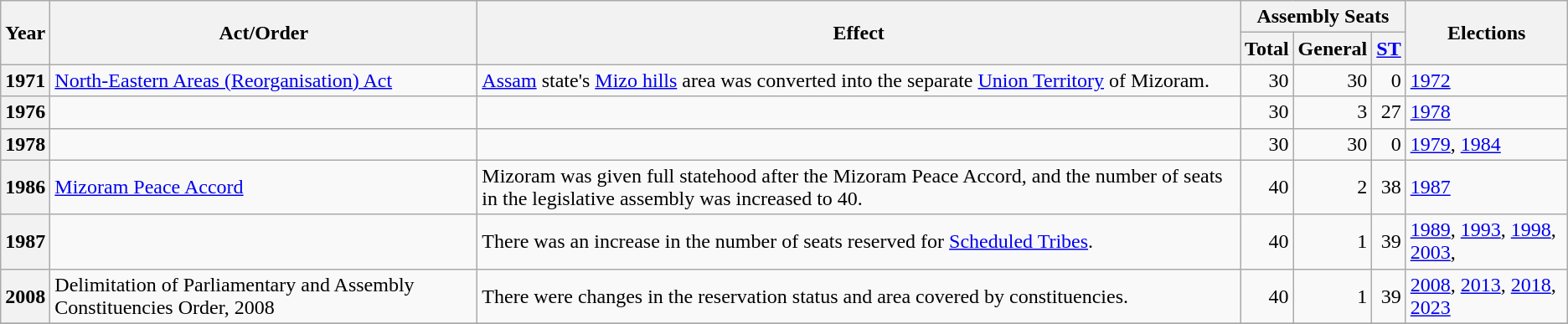<table class="wikitable sortable">
<tr>
<th rowspan="2" scope="col">Year</th>
<th rowspan="2" scope="col">Act/Order</th>
<th rowspan="2" scope="col" class="unsortable">Effect</th>
<th colspan="3" scope="colgroup">Assembly Seats</th>
<th rowspan="2" scope="col">Elections</th>
</tr>
<tr>
<th scope="col">Total</th>
<th scope="col">General</th>
<th scope="col"><a href='#'>ST</a></th>
</tr>
<tr>
<th scope="row">1971</th>
<td><a href='#'>North-Eastern Areas (Reorganisation) Act</a></td>
<td><a href='#'>Assam</a> state's <a href='#'>Mizo hills</a> area was converted into the separate <a href='#'>Union Territory</a> of Mizoram.</td>
<td align=right>30</td>
<td align=right>30</td>
<td align=right>0</td>
<td><a href='#'>1972</a></td>
</tr>
<tr>
<th scope="row">1976</th>
<td></td>
<td></td>
<td align=right>30</td>
<td align=right>3</td>
<td align=right>27</td>
<td><a href='#'>1978</a></td>
</tr>
<tr>
<th scope="row">1978</th>
<td></td>
<td></td>
<td align=right>30</td>
<td align=right>30</td>
<td align=right>0</td>
<td><a href='#'>1979</a>, <a href='#'>1984</a></td>
</tr>
<tr>
<th scope="row">1986</th>
<td><a href='#'>Mizoram Peace Accord</a></td>
<td>Mizoram was given full statehood after the Mizoram Peace Accord, and the number of seats in the legislative assembly was increased to 40.</td>
<td align=right>40</td>
<td align=right>2</td>
<td align=right>38</td>
<td><a href='#'>1987</a></td>
</tr>
<tr>
<th scope="row">1987</th>
<td></td>
<td>There was an increase in the number of seats reserved for <a href='#'>Scheduled Tribes</a>.</td>
<td align=right>40</td>
<td align=right>1</td>
<td align=right>39</td>
<td><a href='#'>1989</a>, <a href='#'>1993</a>, <a href='#'>1998</a>, <a href='#'>2003</a>,</td>
</tr>
<tr>
<th scope="row">2008</th>
<td>Delimitation of Parliamentary and Assembly Constituencies Order, 2008</td>
<td>There were changes in the reservation status and area covered by constituencies.</td>
<td align=right>40</td>
<td align=right>1</td>
<td align=right>39</td>
<td><a href='#'>2008</a>, <a href='#'>2013</a>, <a href='#'>2018</a>, <a href='#'>2023</a></td>
</tr>
<tr>
</tr>
</table>
